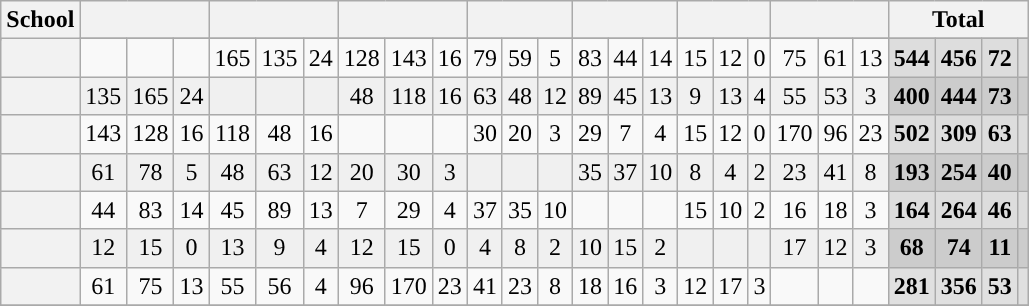<table class="wikitable sortable" style="text-align: center;">
<tr>
<th rowspan="2">School</th>
<th colspan="3"><a href='#'></a></th>
<th colspan="3"><a href='#'></a></th>
<th colspan="3"><a href='#'></a></th>
<th colspan="3"><a href='#'></a></th>
<th colspan="3"><a href='#'></a></th>
<th colspan="3"><a href='#'></a></th>
<th colspan="3"><a href='#'></a></th>
<th colspan="4">Total</th>
</tr>
<tr>
</tr>
<tr>
<th><a href='#'></a></th>
<td></td>
<td></td>
<td></td>
<td>165</td>
<td>135</td>
<td>24</td>
<td>128</td>
<td>143</td>
<td>16</td>
<td>79</td>
<td>59</td>
<td>5</td>
<td>83</td>
<td>44</td>
<td>14</td>
<td>15</td>
<td>12</td>
<td>0</td>
<td>75</td>
<td>61</td>
<td>13</td>
<td bgcolor=dddddd><strong>544</strong></td>
<td bgcolor=dddddd><strong>456</strong></td>
<td bgcolor=dddddd><strong>72</strong></td>
<td bgcolor=dddddd><strong></strong></td>
</tr>
<tr bgcolor="f0f0f0">
<th><a href='#'></a></th>
<td>135</td>
<td>165</td>
<td>24</td>
<td></td>
<td></td>
<td></td>
<td>48</td>
<td>118</td>
<td>16</td>
<td>63</td>
<td>48</td>
<td>12</td>
<td>89</td>
<td>45</td>
<td>13</td>
<td>9</td>
<td>13</td>
<td>4</td>
<td>55</td>
<td>53</td>
<td>3</td>
<td bgcolor=cccccc><strong>400</strong></td>
<td bgcolor=cccccc><strong>444</strong></td>
<td bgcolor=cccccc><strong>73</strong></td>
<td bgcolor=cccccc><strong></strong></td>
</tr>
<tr>
<th><a href='#'></a></th>
<td>143</td>
<td>128</td>
<td>16</td>
<td>118</td>
<td>48</td>
<td>16</td>
<td></td>
<td></td>
<td></td>
<td>30</td>
<td>20</td>
<td>3</td>
<td>29</td>
<td>7</td>
<td>4</td>
<td>15</td>
<td>12</td>
<td>0</td>
<td>170</td>
<td>96</td>
<td>23</td>
<td bgcolor=dddddd><strong>502</strong></td>
<td bgcolor=dddddd><strong>309</strong></td>
<td bgcolor=dddddd><strong>63</strong></td>
<td bgcolor=dddddd><strong></strong></td>
</tr>
<tr bgcolor="f0f0f0">
<th><a href='#'></a></th>
<td>61</td>
<td>78</td>
<td>5</td>
<td>48</td>
<td>63</td>
<td>12</td>
<td>20</td>
<td>30</td>
<td>3</td>
<td></td>
<td></td>
<td></td>
<td>35</td>
<td>37</td>
<td>10</td>
<td>8</td>
<td>4</td>
<td>2</td>
<td>23</td>
<td>41</td>
<td>8</td>
<td bgcolor=cccccc><strong>193</strong></td>
<td bgcolor=cccccc><strong>254</strong></td>
<td bgcolor=cccccc><strong>40</strong></td>
<td bgcolor=cccccc><strong></strong></td>
</tr>
<tr>
<th><a href='#'></a></th>
<td>44</td>
<td>83</td>
<td>14</td>
<td>45</td>
<td>89</td>
<td>13</td>
<td>7</td>
<td>29</td>
<td>4</td>
<td>37</td>
<td>35</td>
<td>10</td>
<td></td>
<td></td>
<td></td>
<td>15</td>
<td>10</td>
<td>2</td>
<td>16</td>
<td>18</td>
<td>3</td>
<td bgcolor=dddddd><strong>164</strong></td>
<td bgcolor=dddddd><strong>264</strong></td>
<td bgcolor=dddddd><strong>46</strong></td>
<td bgcolor=dddddd><strong></strong></td>
</tr>
<tr bgcolor="f0f0f0">
<th><a href='#'></a></th>
<td>12</td>
<td>15</td>
<td>0</td>
<td>13</td>
<td>9</td>
<td>4</td>
<td>12</td>
<td>15</td>
<td>0</td>
<td>4</td>
<td>8</td>
<td>2</td>
<td>10</td>
<td>15</td>
<td>2</td>
<td></td>
<td></td>
<td></td>
<td>17</td>
<td>12</td>
<td>3</td>
<td bgcolor=cccccc><strong>68</strong></td>
<td bgcolor=cccccc><strong>74</strong></td>
<td bgcolor=cccccc><strong>11</strong></td>
<td bgcolor=cccccc><strong></strong></td>
</tr>
<tr>
<th><a href='#'></a></th>
<td>61</td>
<td>75</td>
<td>13</td>
<td>55</td>
<td>56</td>
<td>4</td>
<td>96</td>
<td>170</td>
<td>23</td>
<td>41</td>
<td>23</td>
<td>8</td>
<td>18</td>
<td>16</td>
<td>3</td>
<td>12</td>
<td>17</td>
<td>3</td>
<td></td>
<td></td>
<td></td>
<td bgcolor=e0e0e0><strong>281</strong></td>
<td bgcolor=e0e0e0><strong>356</strong></td>
<td bgcolor=e0e0e0><strong>53</strong></td>
<td bgcolor=e0e0e0><strong></strong></td>
</tr>
<tr>
</tr>
</table>
